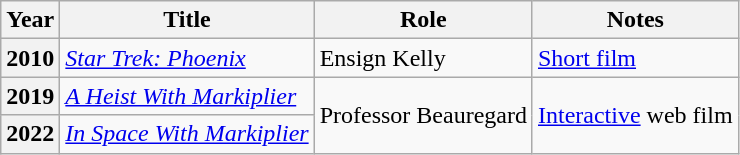<table class="wikitable plainrowheaders sortable">
<tr>
<th scope="col">Year</th>
<th scope="col">Title</th>
<th scope="col">Role</th>
<th scope="col" class="unsortable">Notes</th>
</tr>
<tr>
<th scope="row">2010</th>
<td><em><a href='#'>Star Trek: Phoenix</a></em></td>
<td>Ensign Kelly</td>
<td><a href='#'>Short film</a></td>
</tr>
<tr>
<th scope="row">2019</th>
<td><em><a href='#'>A Heist With Markiplier</a></em></td>
<td rowspan="2">Professor Beauregard</td>
<td rowspan="2"><a href='#'>Interactive</a> web film</td>
</tr>
<tr>
<th scope="row">2022</th>
<td><em><a href='#'>In Space With Markiplier</a></em></td>
</tr>
</table>
